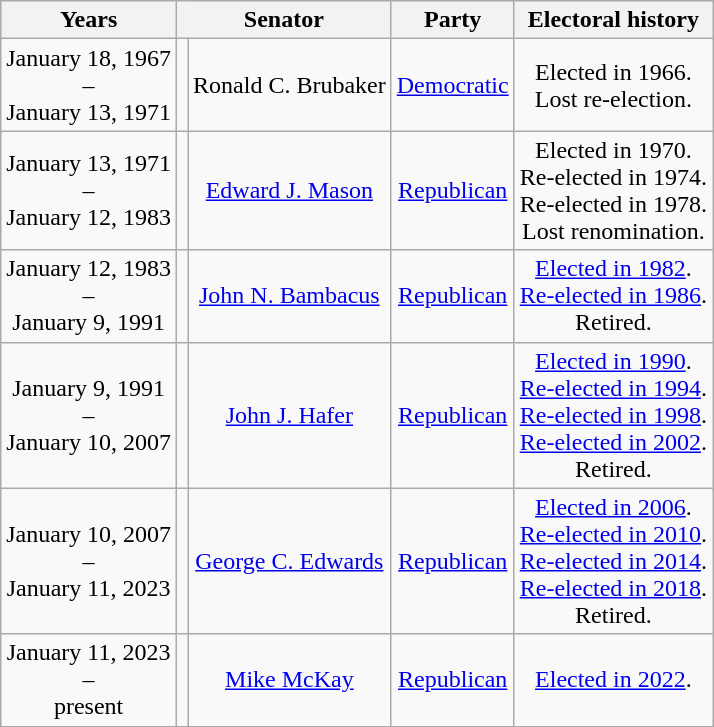<table class=wikitable style="text-align:center">
<tr valign=bottom>
<th>Years</th>
<th colspan=2>Senator</th>
<th>Party</th>
<th>Electoral history</th>
</tr>
<tr>
<td nowrap><span>January 18, 1967</span><br>–<br><span>January 13, 1971</span></td>
<td></td>
<td>Ronald C. Brubaker</td>
<td><a href='#'>Democratic</a></td>
<td>Elected in 1966.<br>Lost re-election.</td>
</tr>
<tr>
<td nowrap><span>January 13, 1971</span><br>–<br><span>January 12, 1983</span></td>
<td></td>
<td><a href='#'>Edward J. Mason</a></td>
<td><a href='#'>Republican</a></td>
<td>Elected in 1970.<br>Re-elected in 1974.<br>Re-elected in 1978.<br>Lost renomination.</td>
</tr>
<tr>
<td nowrap><span>January 12, 1983</span><br>–<br><span>January 9, 1991</span></td>
<td></td>
<td><a href='#'>John N. Bambacus</a></td>
<td><a href='#'>Republican</a></td>
<td><a href='#'>Elected in 1982</a>.<br><a href='#'>Re-elected in 1986</a>.<br>Retired.</td>
</tr>
<tr>
<td nowrap><span>January 9, 1991</span><br>–<br><span>January 10, 2007</span></td>
<td></td>
<td><a href='#'>John J. Hafer</a></td>
<td><a href='#'>Republican</a></td>
<td><a href='#'>Elected in 1990</a>.<br><a href='#'>Re-elected in 1994</a>.<br><a href='#'>Re-elected in 1998</a>.<br><a href='#'>Re-elected in 2002</a>.<br>Retired.</td>
</tr>
<tr>
<td nowrap><span>January 10, 2007</span><br>–<br><span>January 11, 2023</span></td>
<td align=left></td>
<td><a href='#'>George C. Edwards</a></td>
<td><a href='#'>Republican</a></td>
<td><a href='#'>Elected in 2006</a>.<br><a href='#'>Re-elected in 2010</a>.<br><a href='#'>Re-elected in 2014</a>.<br><a href='#'>Re-elected in 2018</a>.<br>Retired.</td>
</tr>
<tr>
<td nowrap><span>January 11, 2023</span><br>–<br><span>present</span></td>
<td align=left></td>
<td><a href='#'>Mike McKay</a></td>
<td><a href='#'>Republican</a></td>
<td><a href='#'>Elected in 2022</a>.</td>
</tr>
</table>
